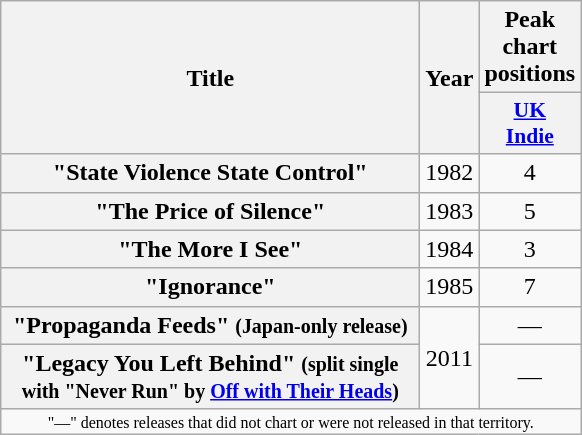<table class="wikitable plainrowheaders" style="text-align:center;">
<tr>
<th rowspan="2" scope="col" style="width:17em;">Title</th>
<th rowspan="2" scope="col" style="width:2em;">Year</th>
<th>Peak chart positions</th>
</tr>
<tr>
<th scope="col" style="width:2em;font-size:90%;"><a href='#'>UK<br>Indie</a><br></th>
</tr>
<tr>
<th scope="row">"State Violence State Control"</th>
<td>1982</td>
<td>4</td>
</tr>
<tr>
<th scope="row">"The Price of Silence"</th>
<td>1983</td>
<td>5</td>
</tr>
<tr>
<th scope="row">"The More I See"</th>
<td>1984</td>
<td>3</td>
</tr>
<tr>
<th scope="row">"Ignorance"</th>
<td>1985</td>
<td>7</td>
</tr>
<tr>
<th scope="row">"Propaganda Feeds" <small>(Japan-only release)</small></th>
<td rowspan="2">2011</td>
<td>—</td>
</tr>
<tr>
<th scope="row">"Legacy You Left Behind" <small>(split single with "Never Run" by <a href='#'>Off with Their Heads</a>)</small></th>
<td>—</td>
</tr>
<tr>
<td colspan="3" style="font-size:8pt">"—" denotes releases that did not chart or were not released in that territory.</td>
</tr>
</table>
